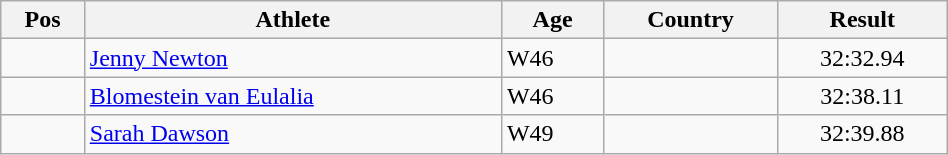<table class="wikitable"  style="text-align:center; width:50%;">
<tr>
<th>Pos</th>
<th>Athlete</th>
<th>Age</th>
<th>Country</th>
<th>Result</th>
</tr>
<tr>
<td align=center></td>
<td align=left><a href='#'>Jenny Newton</a></td>
<td align=left>W46</td>
<td align=left></td>
<td>32:32.94</td>
</tr>
<tr>
<td align=center></td>
<td align=left><a href='#'>Blomestein van Eulalia</a></td>
<td align=left>W46</td>
<td align=left></td>
<td>32:38.11</td>
</tr>
<tr>
<td align=center></td>
<td align=left><a href='#'>Sarah Dawson</a></td>
<td align=left>W49</td>
<td align=left></td>
<td>32:39.88</td>
</tr>
</table>
